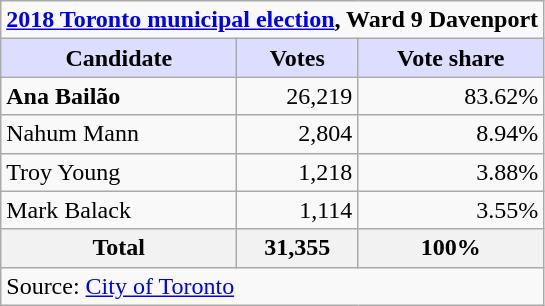<table class="wikitable plainrowheaders">
<tr>
<td colspan="3"><strong><a href='#'>2018 Toronto municipal election</a>, Ward 9 Davenport</strong></td>
</tr>
<tr>
<th scope="col" style="background:#ddf; width:150px;">Candidate</th>
<th scope="col" style="background:#ddf;">Votes</th>
<th scope="col" style="background:#ddf;">Vote share</th>
</tr>
<tr>
<td scope="row"><strong>Ana Bailão</strong></td>
<td align="right">26,219</td>
<td align="right">83.62%</td>
</tr>
<tr>
<td scope="row">Nahum Mann</td>
<td align="right">2,804</td>
<td align="right">8.94%</td>
</tr>
<tr>
<td scope="row">Troy Young</td>
<td align="right">1,218</td>
<td align="right">3.88%</td>
</tr>
<tr>
<td scope="row">Mark Balack</td>
<td align="right">1,114</td>
<td align="right">3.55%</td>
</tr>
<tr>
<th scope="row"><strong>Total</strong></th>
<th align="right">31,355</th>
<th align="right">100%</th>
</tr>
<tr>
<td colspan="3">Source: <a href='#'>City of Toronto</a></td>
</tr>
</table>
